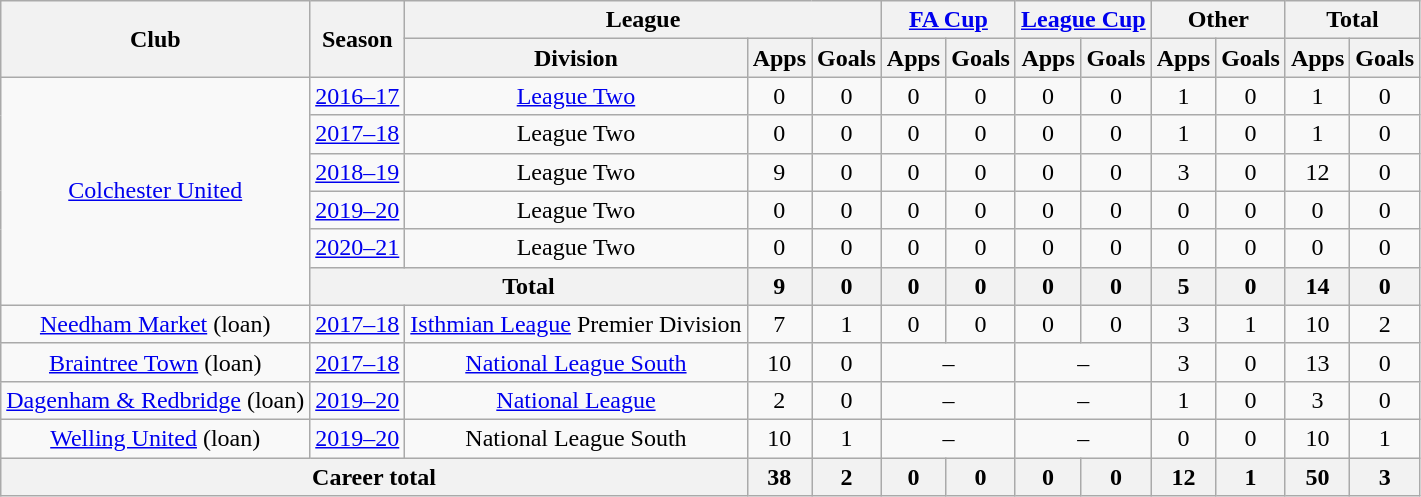<table class=wikitable style="text-align: center;">
<tr>
<th rowspan=2>Club</th>
<th rowspan=2>Season</th>
<th colspan=3>League</th>
<th colspan=2><a href='#'>FA Cup</a></th>
<th colspan=2><a href='#'>League Cup</a></th>
<th colspan=2>Other</th>
<th colspan=2>Total</th>
</tr>
<tr>
<th>Division</th>
<th>Apps</th>
<th>Goals</th>
<th>Apps</th>
<th>Goals</th>
<th>Apps</th>
<th>Goals</th>
<th>Apps</th>
<th>Goals</th>
<th>Apps</th>
<th>Goals</th>
</tr>
<tr>
<td rowspan=6><a href='#'>Colchester United</a></td>
<td><a href='#'>2016–17</a></td>
<td><a href='#'>League Two</a></td>
<td>0</td>
<td>0</td>
<td>0</td>
<td>0</td>
<td>0</td>
<td>0</td>
<td>1</td>
<td>0</td>
<td>1</td>
<td>0</td>
</tr>
<tr>
<td><a href='#'>2017–18</a></td>
<td>League Two</td>
<td>0</td>
<td>0</td>
<td>0</td>
<td>0</td>
<td>0</td>
<td>0</td>
<td>1</td>
<td>0</td>
<td>1</td>
<td>0</td>
</tr>
<tr>
<td><a href='#'>2018–19</a></td>
<td>League Two</td>
<td>9</td>
<td>0</td>
<td>0</td>
<td>0</td>
<td>0</td>
<td>0</td>
<td>3</td>
<td>0</td>
<td>12</td>
<td>0</td>
</tr>
<tr>
<td><a href='#'>2019–20</a></td>
<td>League Two</td>
<td>0</td>
<td>0</td>
<td>0</td>
<td>0</td>
<td>0</td>
<td>0</td>
<td>0</td>
<td>0</td>
<td>0</td>
<td>0</td>
</tr>
<tr>
<td><a href='#'>2020–21</a></td>
<td>League Two</td>
<td>0</td>
<td>0</td>
<td>0</td>
<td>0</td>
<td>0</td>
<td>0</td>
<td>0</td>
<td>0</td>
<td>0</td>
<td>0</td>
</tr>
<tr>
<th colspan=2>Total</th>
<th>9</th>
<th>0</th>
<th>0</th>
<th>0</th>
<th>0</th>
<th>0</th>
<th>5</th>
<th>0</th>
<th>14</th>
<th>0</th>
</tr>
<tr>
<td><a href='#'>Needham Market</a> (loan)</td>
<td><a href='#'>2017–18</a></td>
<td><a href='#'>Isthmian League</a> Premier Division</td>
<td>7</td>
<td>1</td>
<td>0</td>
<td>0</td>
<td>0</td>
<td>0</td>
<td>3</td>
<td>1</td>
<td>10</td>
<td>2</td>
</tr>
<tr>
<td><a href='#'>Braintree Town</a> (loan)</td>
<td><a href='#'>2017–18</a></td>
<td><a href='#'>National League South</a></td>
<td>10</td>
<td>0</td>
<td colspan=2>–</td>
<td colspan=2>–</td>
<td>3</td>
<td>0</td>
<td>13</td>
<td>0</td>
</tr>
<tr>
<td><a href='#'>Dagenham & Redbridge</a> (loan)</td>
<td><a href='#'>2019–20</a></td>
<td><a href='#'>National League</a></td>
<td>2</td>
<td>0</td>
<td colspan=2>–</td>
<td colspan=2>–</td>
<td>1</td>
<td>0</td>
<td>3</td>
<td>0</td>
</tr>
<tr>
<td><a href='#'>Welling United</a> (loan)</td>
<td><a href='#'>2019–20</a></td>
<td>National League South</td>
<td>10</td>
<td>1</td>
<td colspan=2>–</td>
<td colspan=2>–</td>
<td>0</td>
<td>0</td>
<td>10</td>
<td>1</td>
</tr>
<tr>
<th colspan=3>Career total</th>
<th>38</th>
<th>2</th>
<th>0</th>
<th>0</th>
<th>0</th>
<th>0</th>
<th>12</th>
<th>1</th>
<th>50</th>
<th>3</th>
</tr>
</table>
